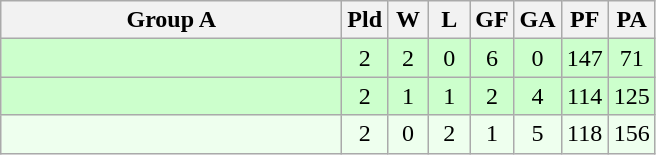<table class=wikitable style="text-align:center">
<tr>
<th width=220>Group A</th>
<th width=20>Pld</th>
<th width=20>W</th>
<th width=20>L</th>
<th width=20>GF</th>
<th width=20>GA</th>
<th width=20>PF</th>
<th width=20>PA</th>
</tr>
<tr bgcolor=ccffcc>
<td align=left></td>
<td>2</td>
<td>2</td>
<td>0</td>
<td>6</td>
<td>0</td>
<td>147</td>
<td>71</td>
</tr>
<tr bgcolor=ccffcc>
<td align=left></td>
<td>2</td>
<td>1</td>
<td>1</td>
<td>2</td>
<td>4</td>
<td>114</td>
<td>125</td>
</tr>
<tr bgcolor=eeffee>
<td align=left></td>
<td>2</td>
<td>0</td>
<td>2</td>
<td>1</td>
<td>5</td>
<td>118</td>
<td>156</td>
</tr>
</table>
